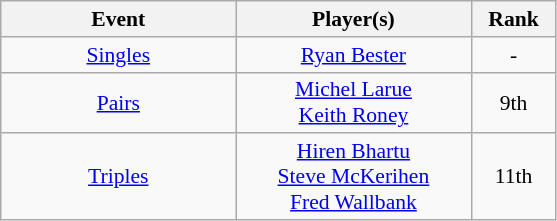<table class="wikitable" style="font-size:90%">
<tr>
<th width=150>Event</th>
<th width=150>Player(s)</th>
<th width=50>Rank</th>
</tr>
<tr>
<td style="text-align:center;"><a href='#'>Singles</a></td>
<td style="text-align:center;"><a href='#'>Ryan Bester</a></td>
<td style="text-align:center;">-</td>
</tr>
<tr>
<td style="text-align:center;"><a href='#'>Pairs</a></td>
<td style="text-align:center;"><a href='#'>Michel Larue</a> <br> <a href='#'>Keith Roney</a></td>
<td style="text-align:center;">9th</td>
</tr>
<tr>
<td style="text-align:center;"><a href='#'>Triples</a></td>
<td style="text-align:center;"><a href='#'>Hiren Bhartu</a> <br> <a href='#'>Steve McKerihen</a> <br> <a href='#'>Fred Wallbank</a></td>
<td style="text-align:center;">11th</td>
</tr>
</table>
